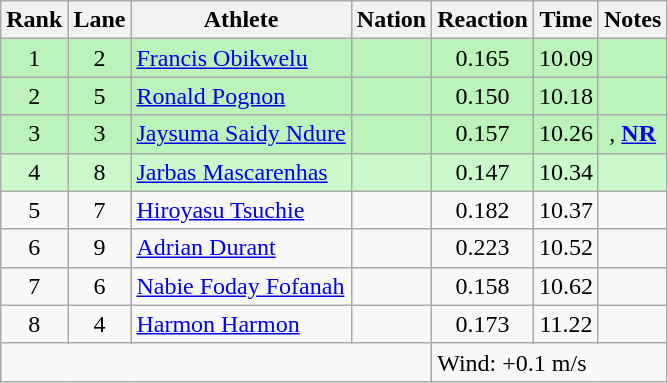<table class="wikitable sortable" style="text-align:center">
<tr>
<th>Rank</th>
<th>Lane</th>
<th>Athlete</th>
<th>Nation</th>
<th>Reaction</th>
<th>Time</th>
<th>Notes</th>
</tr>
<tr bgcolor=bbf3bb>
<td>1</td>
<td>2</td>
<td align="left"><a href='#'>Francis Obikwelu</a></td>
<td align="left"></td>
<td align="center">0.165</td>
<td>10.09</td>
<td></td>
</tr>
<tr bgcolor=bbf3bb>
<td>2</td>
<td>5</td>
<td align="left"><a href='#'>Ronald Pognon</a></td>
<td align="left"></td>
<td align="center">0.150</td>
<td>10.18</td>
<td></td>
</tr>
<tr bgcolor=bbf3bb>
<td>3</td>
<td>3</td>
<td align="left"><a href='#'>Jaysuma Saidy Ndure</a></td>
<td align="left"></td>
<td align="center">0.157</td>
<td>10.26</td>
<td>, <strong><a href='#'>NR</a></strong></td>
</tr>
<tr bgcolor=ccf9cc>
<td>4</td>
<td>8</td>
<td align="left"><a href='#'>Jarbas Mascarenhas</a></td>
<td align="left"></td>
<td align="center">0.147</td>
<td>10.34</td>
<td></td>
</tr>
<tr>
<td>5</td>
<td>7</td>
<td align="left"><a href='#'>Hiroyasu Tsuchie</a></td>
<td align="left"></td>
<td align="center">0.182</td>
<td>10.37</td>
<td></td>
</tr>
<tr>
<td>6</td>
<td>9</td>
<td align="left"><a href='#'>Adrian Durant</a></td>
<td align="left"></td>
<td align="center">0.223</td>
<td>10.52</td>
<td></td>
</tr>
<tr>
<td>7</td>
<td>6</td>
<td align="left"><a href='#'>Nabie Foday Fofanah</a></td>
<td align="left"></td>
<td align="center">0.158</td>
<td>10.62</td>
<td></td>
</tr>
<tr>
<td>8</td>
<td>4</td>
<td align="left"><a href='#'>Harmon Harmon</a></td>
<td align="left"></td>
<td align="center">0.173</td>
<td>11.22</td>
<td></td>
</tr>
<tr class="sortbottom">
<td colspan=4></td>
<td colspan="3" style="text-align:left;">Wind: +0.1 m/s</td>
</tr>
</table>
